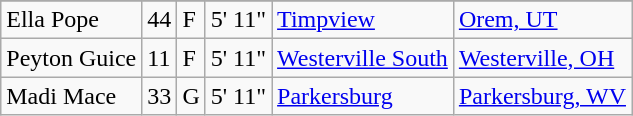<table class="wikitable sortable" border="1">
<tr align=center>
</tr>
<tr>
<td>Ella Pope</td>
<td>44</td>
<td>F</td>
<td>5' 11"</td>
<td><a href='#'>Timpview</a></td>
<td><a href='#'>Orem, UT</a></td>
</tr>
<tr>
<td>Peyton Guice</td>
<td>11</td>
<td>F</td>
<td>5' 11"</td>
<td><a href='#'>Westerville South</a></td>
<td><a href='#'>Westerville, OH</a></td>
</tr>
<tr>
<td>Madi Mace</td>
<td>33</td>
<td>G</td>
<td>5' 11"</td>
<td><a href='#'>Parkersburg</a></td>
<td><a href='#'>Parkersburg, WV</a></td>
</tr>
</table>
